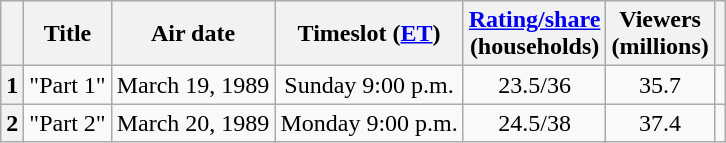<table class="wikitable sortable plainrowheaders" style="text-align: center;">
<tr>
<th scope="col"></th>
<th scope="col">Title</th>
<th scope="col">Air date</th>
<th scope="col">Timeslot (<a href='#'>ET</a>)</th>
<th scope="col"><a href='#'>Rating/share</a><br>(households)</th>
<th scope="col">Viewers<br>(millions)</th>
<th scope="col" class="unsortable"></th>
</tr>
<tr>
<th scope="row" style="text-align: center;">1</th>
<td>"Part 1"</td>
<td>March 19, 1989</td>
<td>Sunday 9:00 p.m.</td>
<td>23.5/36</td>
<td>35.7</td>
<td></td>
</tr>
<tr>
<th scope="row" style="text-align: center;">2</th>
<td>"Part 2"</td>
<td>March 20, 1989</td>
<td>Monday 9:00 p.m.</td>
<td>24.5/38</td>
<td>37.4</td>
<td></td>
</tr>
</table>
